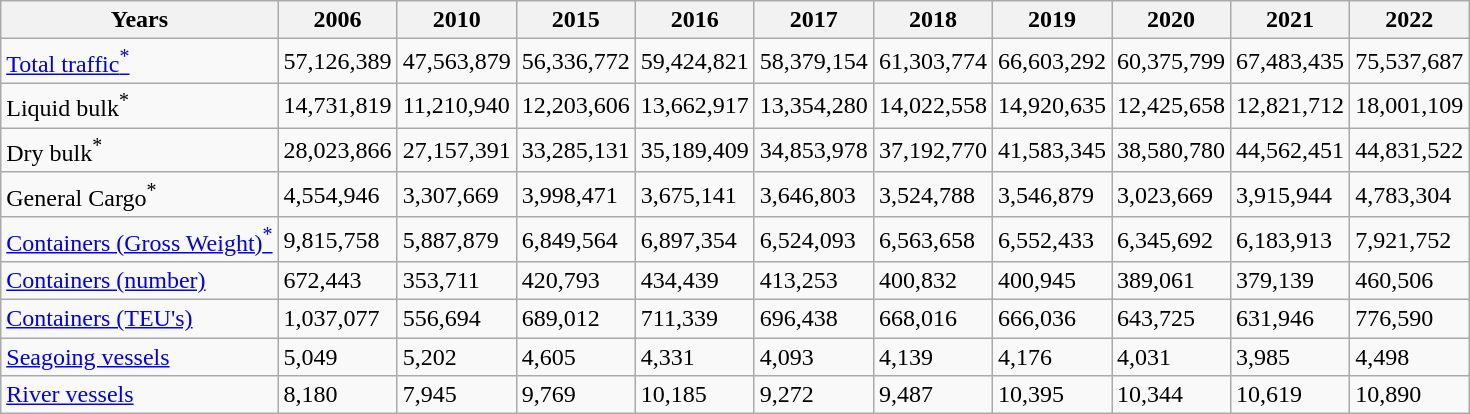<table class="wikitable" border="3">
<tr>
<th>Years</th>
<th>2006</th>
<th>2010</th>
<th>2015</th>
<th>2016</th>
<th>2017</th>
<th>2018</th>
<th>2019</th>
<th>2020</th>
<th>2021</th>
<th>2022</th>
</tr>
<tr ---->
<td><a href='#'>Total traffic<sup>*</sup></a></td>
<td>57,126,389</td>
<td>47,563,879</td>
<td>56,336,772</td>
<td>59,424,821</td>
<td>58,379,154</td>
<td>61,303,774</td>
<td>66,603,292</td>
<td>60,375,799</td>
<td>67,483,435</td>
<td>75,537,687</td>
</tr>
<tr ---->
<td>Liquid bulk<sup>*</sup></td>
<td>14,731,819</td>
<td>11,210,940</td>
<td>12,203,606</td>
<td>13,662,917</td>
<td>13,354,280</td>
<td>14,022,558</td>
<td>14,920,635</td>
<td>12,425,658</td>
<td>12,821,712</td>
<td>18,001,109</td>
</tr>
<tr ---->
<td>Dry bulk<sup>*</sup></td>
<td>28,023,866</td>
<td>27,157,391</td>
<td>33,285,131</td>
<td>35,189,409</td>
<td>34,853,978</td>
<td>37,192,770</td>
<td>41,583,345</td>
<td>38,580,780</td>
<td>44,562,451</td>
<td>44,831,522</td>
</tr>
<tr ---->
<td>General Cargo<sup>*</sup></td>
<td>4,554,946</td>
<td>3,307,669</td>
<td>3,998,471</td>
<td>3,675,141</td>
<td>3,646,803</td>
<td>3,524,788</td>
<td>3,546,879</td>
<td>3,023,669</td>
<td>3,915,944</td>
<td>4,783,304</td>
</tr>
<tr ---->
<td><a href='#'>Containers (Gross Weight)<sup>*</sup></a></td>
<td>9,815,758</td>
<td>5,887,879</td>
<td>6,849,564</td>
<td>6,897,354</td>
<td>6,524,093</td>
<td>6,563,658</td>
<td>6,552,433</td>
<td>6,345,692</td>
<td>6,183,913</td>
<td>7,921,752</td>
</tr>
<tr ---->
<td><a href='#'>Containers (number)</a></td>
<td>672,443</td>
<td>353,711</td>
<td>420,793</td>
<td>434,439</td>
<td>413,253</td>
<td>400,832</td>
<td>400,945</td>
<td>389,061</td>
<td>379,139</td>
<td>460,506</td>
</tr>
<tr ---->
<td><a href='#'>Containers (TEU's)</a></td>
<td>1,037,077</td>
<td>556,694</td>
<td>689,012</td>
<td>711,339</td>
<td>696,438</td>
<td>668,016</td>
<td>666,036</td>
<td>643,725</td>
<td>631,946</td>
<td>776,590</td>
</tr>
<tr ---->
<td><a href='#'>Seagoing vessels</a></td>
<td>5,049</td>
<td>5,202</td>
<td>4,605</td>
<td>4,331</td>
<td>4,093</td>
<td>4,139</td>
<td>4,176</td>
<td>4,031</td>
<td>3,985</td>
<td>4,498</td>
</tr>
<tr ---->
<td><a href='#'>River vessels</a></td>
<td>8,180</td>
<td>7,945</td>
<td>9,769</td>
<td>10,185</td>
<td>9,272</td>
<td>9,487</td>
<td>10,395</td>
<td>10,344</td>
<td>10,619</td>
<td>10,890</td>
</tr>
</table>
